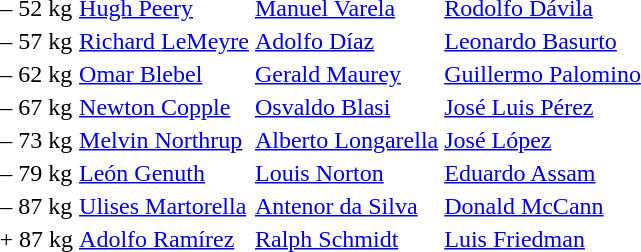<table>
<tr>
<td align=center>– 52 kg</td>
<td><a href='#'>Hugh Peery</a><br></td>
<td><a href='#'>Manuel Varela</a><br></td>
<td><a href='#'>Rodolfo Dávila</a><br></td>
</tr>
<tr>
<td align=center>– 57 kg</td>
<td><a href='#'>Richard LeMeyre</a><br></td>
<td><a href='#'>Adolfo Díaz</a><br></td>
<td><a href='#'>Leonardo Basurto</a><br></td>
</tr>
<tr>
<td align=center>– 62 kg</td>
<td><a href='#'>Omar Blebel</a><br></td>
<td><a href='#'>Gerald Maurey</a><br></td>
<td><a href='#'>Guillermo Palomino</a><br></td>
</tr>
<tr>
<td align=center>– 67 kg</td>
<td><a href='#'>Newton Copple</a><br></td>
<td><a href='#'>Osvaldo Blasi</a><br></td>
<td><a href='#'>José Luis Pérez</a><br></td>
</tr>
<tr>
<td align=center>– 73 kg</td>
<td><a href='#'>Melvin Northrup</a><br></td>
<td><a href='#'>Alberto Longarella</a><br></td>
<td><a href='#'>José López</a><br></td>
</tr>
<tr>
<td align=center>– 79 kg</td>
<td><a href='#'>León Genuth</a><br></td>
<td><a href='#'>Louis Norton</a><br></td>
<td><a href='#'>Eduardo Assam</a><br></td>
</tr>
<tr>
<td align=center>– 87 kg</td>
<td><a href='#'>Ulises Martorella</a><br></td>
<td><a href='#'>Antenor da Silva</a><br></td>
<td><a href='#'>Donald McCann</a><br></td>
</tr>
<tr>
<td align=center>+ 87 kg</td>
<td><a href='#'>Adolfo Ramírez</a><br></td>
<td><a href='#'>Ralph Schmidt</a><br></td>
<td><a href='#'>Luis Friedman</a><br></td>
</tr>
</table>
